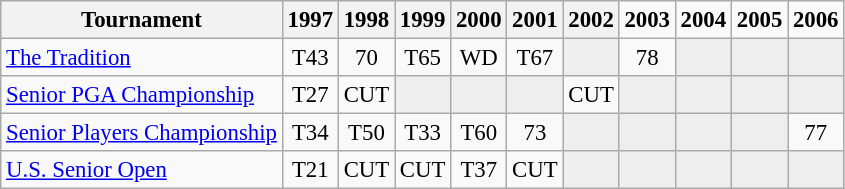<table class="wikitable" style="font-size:95%;">
<tr>
<th>Tournament</th>
<th>1997</th>
<th>1998</th>
<th>1999</th>
<th>2000</th>
<th>2001</th>
<th>2002</th>
<td><strong>2003</strong></td>
<td><strong>2004</strong></td>
<td><strong>2005</strong></td>
<td><strong>2006</strong></td>
</tr>
<tr>
<td><a href='#'>The Tradition</a></td>
<td align="center">T43</td>
<td align="center">70</td>
<td align="center">T65</td>
<td align="center">WD</td>
<td align="center">T67</td>
<td style="background:#eeeeee;"></td>
<td align="center">78</td>
<td style="background:#eeeeee;"></td>
<td style="background:#eeeeee;"></td>
<td style="background:#eeeeee;"></td>
</tr>
<tr>
<td><a href='#'>Senior PGA Championship</a></td>
<td align="center">T27</td>
<td align="center">CUT</td>
<td style="background:#eeeeee;"></td>
<td style="background:#eeeeee;"></td>
<td style="background:#eeeeee;"></td>
<td align="center">CUT</td>
<td style="background:#eeeeee;"></td>
<td style="background:#eeeeee;"></td>
<td style="background:#eeeeee;"></td>
<td style="background:#eeeeee;"></td>
</tr>
<tr>
<td><a href='#'>Senior Players Championship</a></td>
<td align="center">T34</td>
<td align="center">T50</td>
<td align="center">T33</td>
<td align="center">T60</td>
<td align="center">73</td>
<td style="background:#eeeeee;"></td>
<td style="background:#eeeeee;"></td>
<td style="background:#eeeeee;"></td>
<td style="background:#eeeeee;"></td>
<td align="center">77</td>
</tr>
<tr>
<td><a href='#'>U.S. Senior Open</a></td>
<td align="center">T21</td>
<td align="center">CUT</td>
<td align="center">CUT</td>
<td align="center">T37</td>
<td align="center">CUT</td>
<td style="background:#eeeeee;"></td>
<td style="background:#eeeeee;"></td>
<td style="background:#eeeeee;"></td>
<td style="background:#eeeeee;"></td>
<td style="background:#eeeeee;"></td>
</tr>
</table>
